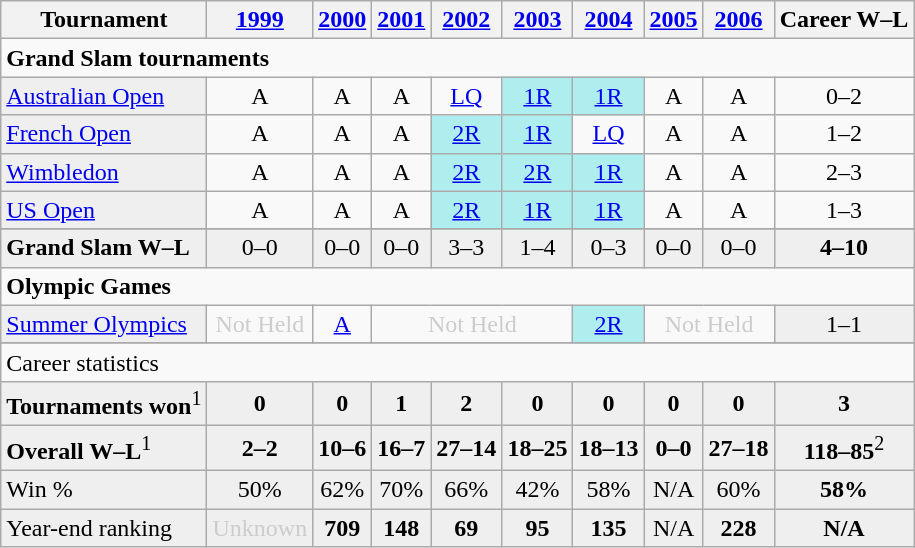<table class="wikitable">
<tr>
<th>Tournament</th>
<th><a href='#'>1999</a></th>
<th><a href='#'>2000</a></th>
<th><a href='#'>2001</a></th>
<th><a href='#'>2002</a></th>
<th><a href='#'>2003</a></th>
<th><a href='#'>2004</a></th>
<th><a href='#'>2005</a></th>
<th><a href='#'>2006</a></th>
<th>Career W–L</th>
</tr>
<tr>
<td colspan="16"><strong>Grand Slam tournaments</strong></td>
</tr>
<tr>
<td style="background:#EFEFEF;"><a href='#'>Australian Open</a></td>
<td align="center">A</td>
<td align="center">A</td>
<td align="center">A</td>
<td align="center"><a href='#'>LQ</a></td>
<td style="background:#afeeee;" align="center"><a href='#'>1R</a></td>
<td style="background:#afeeee;" align="center"><a href='#'>1R</a></td>
<td align="center">A</td>
<td align="center">A</td>
<td align="center">0–2</td>
</tr>
<tr>
<td style="background:#EFEFEF;"><a href='#'>French Open</a></td>
<td align="center">A</td>
<td align="center">A</td>
<td align="center">A</td>
<td style="background:#afeeee;" align="center"><a href='#'>2R</a></td>
<td style="background:#afeeee;" align="center"><a href='#'>1R</a></td>
<td align="center"><a href='#'>LQ</a></td>
<td align="center">A</td>
<td align="center">A</td>
<td align="center">1–2</td>
</tr>
<tr>
<td style="background:#EFEFEF;"><a href='#'>Wimbledon</a></td>
<td align="center">A</td>
<td align="center">A</td>
<td align="center">A</td>
<td style="background:#afeeee;" align="center"><a href='#'>2R</a></td>
<td style="background:#afeeee;" align="center"><a href='#'>2R</a></td>
<td style="background:#afeeee;" align="center"><a href='#'>1R</a></td>
<td align="center">A</td>
<td align="center">A</td>
<td align="center">2–3</td>
</tr>
<tr>
<td style="background:#EFEFEF;"><a href='#'>US Open</a></td>
<td align="center">A</td>
<td align="center">A</td>
<td align="center">A</td>
<td style="background:#afeeee;" align="center"><a href='#'>2R</a></td>
<td style="background:#afeeee;" align="center"><a href='#'>1R</a></td>
<td style="background:#afeeee;" align="center"><a href='#'>1R</a></td>
<td align="center">A</td>
<td align="center">A</td>
<td align="center">1–3</td>
</tr>
<tr>
</tr>
<tr bgcolor="#efefef">
<td><strong>Grand Slam W–L</strong></td>
<td align="center">0–0</td>
<td align="center">0–0</td>
<td align="center">0–0</td>
<td align="center">3–3</td>
<td align="center">1–4</td>
<td align="center">0–3</td>
<td align="center">0–0</td>
<td align="center">0–0</td>
<td align="center"><strong>4–10</strong></td>
</tr>
<tr>
<td colspan="16"><strong>Olympic Games</strong></td>
</tr>
<tr>
<td style="background:#EFEFEF;"><a href='#'>Summer Olympics</a></td>
<td colspan="1" style="color:#cccccc;" align="center">Not Held</td>
<td align="center"><a href='#'>A</a></td>
<td colspan="3" style="color:#cccccc;" align="center">Not Held</td>
<td style="background:#afeeee;" align="center"><a href='#'>2R</a></td>
<td colspan="2" style="color:#cccccc;" align="center">Not Held</td>
<td style="background:#EFEFEF;" align="center">1–1</td>
</tr>
<tr>
</tr>
<tr>
<td colspan="17">Career statistics</td>
</tr>
<tr bgcolor="#efefef">
<td><strong>Tournaments won</strong><sup>1</sup></td>
<td align="center"><strong>0</strong></td>
<td align="center"><strong>0</strong></td>
<td align="center"><strong>1</strong></td>
<td align="center"><strong>2</strong></td>
<td align="center"><strong>0</strong></td>
<td align="center"><strong>0</strong></td>
<td align="center"><strong>0</strong></td>
<td align="center"><strong>0</strong></td>
<td align="center"><strong>3</strong></td>
</tr>
<tr bgcolor="#efefef">
<td><strong>Overall W–L</strong><sup>1</sup></td>
<td align="center"><strong>2–2</strong></td>
<td align="center"><strong>10–6</strong></td>
<td align="center"><strong>16–7</strong></td>
<td align="center"><strong>27–14</strong></td>
<td align="center"><strong>18–25</strong></td>
<td align="center"><strong>18–13</strong></td>
<td align="center"><strong>0–0</strong></td>
<td align="center"><strong>27–18</strong></td>
<td align="center"><strong>118–85</strong><sup>2</sup></td>
</tr>
<tr bgcolor="#efefef">
<td>Win %</td>
<td align="center">50%</td>
<td align="center">62%</td>
<td align="center">70%</td>
<td align="center">66%</td>
<td align="center">42%</td>
<td align="center">58%</td>
<td align="center">N/A</td>
<td align="center">60%</td>
<td align="center"><strong>58%</strong></td>
</tr>
<tr bgcolor="#efefef">
<td style="background:#EFEFEF;">Year-end ranking</td>
<td colspan="1" style="color:#cccccc;" align="center"><span> Unknown</span></td>
<td align="center"><strong>709</strong></td>
<td align="center"><strong>148</strong></td>
<td align="center"><strong>69</strong></td>
<td align="center"><strong>95</strong></td>
<td align="center"><strong>135</strong></td>
<td align="center">N/A</td>
<td align="center"><strong>228</strong></td>
<td align="center"><strong>N/A</strong></td>
</tr>
</table>
